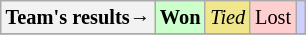<table style="margin-right:0; font-size:85%" class="wikitable">
<tr>
<th>Team's results→</th>
<td style="background-color:#CCFFCC;"><strong>Won</strong></td>
<td style="background-color:#F0E68C;"><em>Tied</em></td>
<td style="background-color:#FFCFCF;">Lost</td>
<td style="background-color:#CFCFFF;"><em></em></td>
</tr>
<tr>
</tr>
</table>
